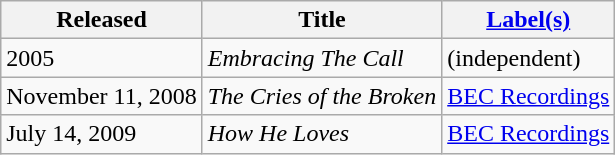<table class="wikitable">
<tr>
<th>Released</th>
<th>Title</th>
<th><a href='#'>Label(s)</a></th>
</tr>
<tr>
<td>2005</td>
<td><em>Embracing The Call</em></td>
<td>(independent)</td>
</tr>
<tr>
<td>November 11, 2008</td>
<td><em>The Cries of the Broken</em></td>
<td><a href='#'>BEC Recordings</a></td>
</tr>
<tr>
<td>July 14, 2009</td>
<td><em>How He Loves </em></td>
<td><a href='#'>BEC Recordings</a></td>
</tr>
</table>
